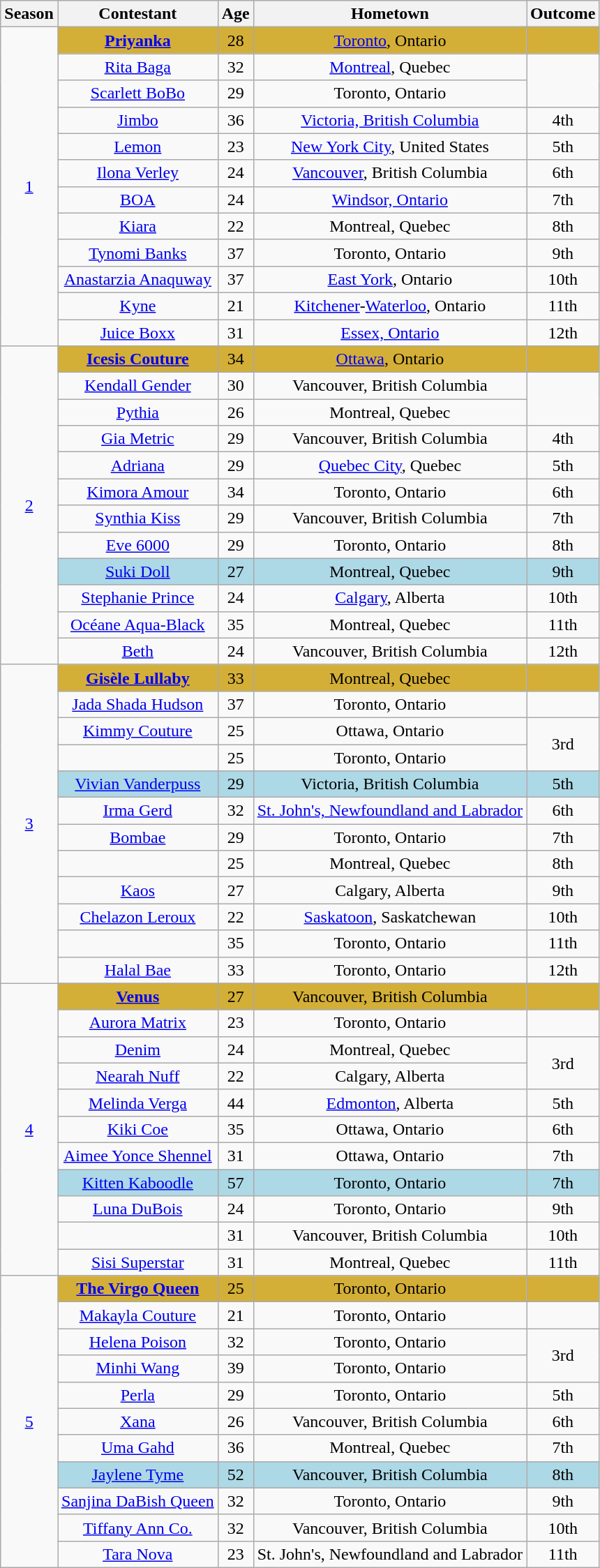<table class="wikitable sortable" style="text-align:center">
<tr>
<th>Season</th>
<th>Contestant</th>
<th>Age</th>
<th>Hometown</th>
<th>Outcome</th>
</tr>
<tr>
<td rowspan="12"><a href='#'>1</a></td>
<td bgcolor="#D4AF37"><strong><a href='#'>Priyanka</a></strong></td>
<td bgcolor="#D4AF37">28</td>
<td bgcolor="#D4AF37"><a href='#'>Toronto</a>, Ontario</td>
<td bgcolor="#D4AF37"></td>
</tr>
<tr>
<td><a href='#'>Rita Baga</a></td>
<td>32</td>
<td><a href='#'>Montreal</a>, Quebec</td>
<td rowspan="2"></td>
</tr>
<tr>
<td><a href='#'>Scarlett BoBo</a></td>
<td>29</td>
<td>Toronto, Ontario</td>
</tr>
<tr>
<td><a href='#'>Jimbo</a></td>
<td>36</td>
<td><a href='#'>Victoria, British Columbia</a></td>
<td>4th</td>
</tr>
<tr>
<td><a href='#'>Lemon</a></td>
<td>23</td>
<td><a href='#'>New York City</a>, United States</td>
<td>5th</td>
</tr>
<tr>
<td><a href='#'>Ilona Verley</a></td>
<td>24</td>
<td><a href='#'>Vancouver</a>, British Columbia</td>
<td>6th</td>
</tr>
<tr>
<td><a href='#'>BOA</a></td>
<td>24</td>
<td><a href='#'>Windsor, Ontario</a></td>
<td>7th</td>
</tr>
<tr>
<td><a href='#'>Kiara</a></td>
<td>22</td>
<td>Montreal, Quebec</td>
<td>8th</td>
</tr>
<tr>
<td><a href='#'>Tynomi Banks</a></td>
<td>37</td>
<td>Toronto, Ontario</td>
<td>9th</td>
</tr>
<tr>
<td><a href='#'>Anastarzia Anaquway</a></td>
<td>37</td>
<td><a href='#'>East York</a>, Ontario</td>
<td>10th</td>
</tr>
<tr>
<td><a href='#'>Kyne</a></td>
<td>21</td>
<td><a href='#'>Kitchener</a>-<a href='#'>Waterloo</a>, Ontario</td>
<td>11th</td>
</tr>
<tr>
<td><a href='#'>Juice Boxx</a></td>
<td>31</td>
<td><a href='#'>Essex, Ontario</a></td>
<td>12th</td>
</tr>
<tr>
<td rowspan="12"><a href='#'>2</a></td>
<td bgcolor="#D4AF37"><strong><a href='#'>Icesis Couture</a></strong></td>
<td bgcolor="#D4AF37">34</td>
<td bgcolor="#D4AF37"><a href='#'>Ottawa</a>, Ontario</td>
<td bgcolor="#D4AF37"></td>
</tr>
<tr>
<td><a href='#'>Kendall Gender</a></td>
<td>30</td>
<td>Vancouver, British Columbia</td>
<td rowspan="2"></td>
</tr>
<tr>
<td><a href='#'>Pythia</a></td>
<td>26</td>
<td>Montreal, Quebec</td>
</tr>
<tr>
<td><a href='#'>Gia Metric</a></td>
<td>29</td>
<td>Vancouver, British Columbia</td>
<td>4th</td>
</tr>
<tr>
<td><a href='#'>Adriana</a></td>
<td>29</td>
<td><a href='#'>Quebec City</a>, Quebec</td>
<td>5th</td>
</tr>
<tr>
<td><a href='#'>Kimora Amour</a></td>
<td>34</td>
<td>Toronto, Ontario</td>
<td>6th</td>
</tr>
<tr>
<td><a href='#'>Synthia Kiss</a></td>
<td>29</td>
<td>Vancouver, British Columbia</td>
<td>7th</td>
</tr>
<tr>
<td><a href='#'>Eve 6000</a></td>
<td>29</td>
<td>Toronto, Ontario</td>
<td>8th</td>
</tr>
<tr bgcolor="lightblue">
<td><a href='#'>Suki Doll</a></td>
<td>27</td>
<td>Montreal, Quebec</td>
<td>9th</td>
</tr>
<tr>
<td><a href='#'>Stephanie Prince</a></td>
<td>24</td>
<td><a href='#'>Calgary</a>, Alberta</td>
<td>10th</td>
</tr>
<tr>
<td><a href='#'>Océane Aqua-Black</a></td>
<td>35</td>
<td>Montreal, Quebec</td>
<td>11th</td>
</tr>
<tr>
<td><a href='#'>Beth</a></td>
<td>24</td>
<td>Vancouver, British Columbia</td>
<td>12th</td>
</tr>
<tr>
<td rowspan="12"><a href='#'>3</a></td>
<td bgcolor="#D4AF37"><strong><a href='#'>Gisèle Lullaby</a></strong></td>
<td bgcolor="#D4AF37">33</td>
<td bgcolor="#D4AF37">Montreal, Quebec</td>
<td bgcolor="#D4AF37"></td>
</tr>
<tr>
<td><a href='#'>Jada Shada Hudson</a></td>
<td>37</td>
<td>Toronto, Ontario</td>
<td></td>
</tr>
<tr>
<td><a href='#'>Kimmy Couture</a></td>
<td>25</td>
<td>Ottawa, Ontario</td>
<td rowspan="2">3rd</td>
</tr>
<tr>
<td></td>
<td>25</td>
<td>Toronto, Ontario</td>
</tr>
<tr bgcolor="lightblue">
<td><a href='#'>Vivian Vanderpuss</a></td>
<td>29</td>
<td>Victoria, British Columbia</td>
<td>5th</td>
</tr>
<tr>
<td><a href='#'>Irma Gerd</a></td>
<td>32</td>
<td nowrap><a href='#'>St. John's, Newfoundland and Labrador</a></td>
<td>6th</td>
</tr>
<tr>
<td><a href='#'>Bombae</a></td>
<td>29</td>
<td>Toronto, Ontario</td>
<td>7th</td>
</tr>
<tr>
<td></td>
<td>25</td>
<td>Montreal, Quebec</td>
<td>8th</td>
</tr>
<tr>
<td><a href='#'>Kaos</a></td>
<td>27</td>
<td>Calgary, Alberta</td>
<td>9th</td>
</tr>
<tr>
<td><a href='#'>Chelazon Leroux</a></td>
<td>22</td>
<td><a href='#'>Saskatoon</a>, Saskatchewan</td>
<td>10th</td>
</tr>
<tr>
<td></td>
<td>35</td>
<td>Toronto, Ontario</td>
<td>11th</td>
</tr>
<tr>
<td><a href='#'>Halal Bae</a></td>
<td>33</td>
<td>Toronto, Ontario</td>
<td>12th</td>
</tr>
<tr>
<td rowspan="11"><a href='#'>4</a></td>
<td bgcolor="#D4AF37"><strong><a href='#'>Venus</a></strong></td>
<td bgcolor="#D4AF37">27</td>
<td bgcolor="#D4AF37">Vancouver, British Columbia</td>
<td bgcolor="#D4AF37"></td>
</tr>
<tr>
<td><a href='#'>Aurora Matrix</a></td>
<td>23</td>
<td>Toronto, Ontario</td>
<td></td>
</tr>
<tr>
<td><a href='#'>Denim</a></td>
<td>24</td>
<td>Montreal, Quebec</td>
<td rowspan="2">3rd</td>
</tr>
<tr>
<td><a href='#'>Nearah Nuff</a></td>
<td>22</td>
<td>Calgary, Alberta</td>
</tr>
<tr>
<td><a href='#'>Melinda Verga</a></td>
<td>44</td>
<td><a href='#'>Edmonton</a>, Alberta</td>
<td>5th</td>
</tr>
<tr>
<td><a href='#'>Kiki Coe</a></td>
<td>35</td>
<td>Ottawa, Ontario</td>
<td>6th</td>
</tr>
<tr>
<td><a href='#'>Aimee Yonce Shennel</a></td>
<td>31</td>
<td>Ottawa, Ontario</td>
<td>7th</td>
</tr>
<tr bgcolor="lightblue">
<td><a href='#'>Kitten Kaboodle</a></td>
<td>57</td>
<td>Toronto, Ontario</td>
<td>7th</td>
</tr>
<tr>
<td><a href='#'>Luna DuBois</a></td>
<td>24</td>
<td>Toronto, Ontario</td>
<td>9th</td>
</tr>
<tr>
<td nowrap></td>
<td>31</td>
<td>Vancouver, British Columbia</td>
<td>10th</td>
</tr>
<tr>
<td><a href='#'>Sisi Superstar</a></td>
<td>31</td>
<td>Montreal, Quebec</td>
<td>11th</td>
</tr>
<tr>
<td rowspan="11"><a href='#'>5</a></td>
<td bgcolor="#D4AF37"><strong><a href='#'>The Virgo Queen</a></strong></td>
<td bgcolor="#D4AF37">25</td>
<td bgcolor="#D4AF37">Toronto, Ontario</td>
<td bgcolor="#D4AF37"></td>
</tr>
<tr>
<td><a href='#'>Makayla Couture</a></td>
<td>21</td>
<td>Toronto, Ontario</td>
<td></td>
</tr>
<tr>
<td><a href='#'>Helena Poison</a></td>
<td>32</td>
<td>Toronto, Ontario</td>
<td rowspan="2">3rd</td>
</tr>
<tr>
<td><a href='#'>Minhi Wang</a></td>
<td>39</td>
<td>Toronto, Ontario</td>
</tr>
<tr>
<td><a href='#'>Perla</a></td>
<td>29</td>
<td>Toronto, Ontario</td>
<td>5th</td>
</tr>
<tr>
<td><a href='#'>Xana</a></td>
<td>26</td>
<td>Vancouver, British Columbia</td>
<td>6th</td>
</tr>
<tr>
<td><a href='#'>Uma Gahd</a></td>
<td>36</td>
<td>Montreal, Quebec</td>
<td>7th</td>
</tr>
<tr bgcolor="lightblue">
<td><a href='#'>Jaylene Tyme</a></td>
<td>52</td>
<td>Vancouver, British Columbia</td>
<td>8th</td>
</tr>
<tr>
<td><a href='#'>Sanjina DaBish Queen</a></td>
<td>32</td>
<td>Toronto, Ontario</td>
<td>9th</td>
</tr>
<tr>
<td><a href='#'>Tiffany Ann Co.</a></td>
<td>32</td>
<td>Vancouver, British Columbia</td>
<td>10th</td>
</tr>
<tr>
<td><a href='#'>Tara Nova</a></td>
<td>23</td>
<td>St. John's, Newfoundland and Labrador</td>
<td>11th</td>
</tr>
</table>
